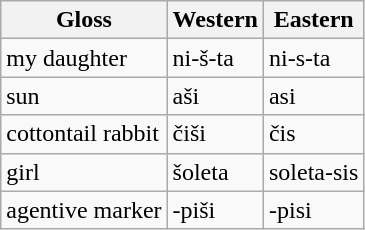<table class="wikitable">
<tr>
<th>Gloss</th>
<th>Western</th>
<th>Eastern</th>
</tr>
<tr>
<td>my daughter</td>
<td>ni-š-ta</td>
<td>ni-s-ta</td>
</tr>
<tr>
<td>sun</td>
<td>aši</td>
<td>asi</td>
</tr>
<tr>
<td>cottontail rabbit</td>
<td>čiši</td>
<td>čis</td>
</tr>
<tr>
<td>girl</td>
<td>šoleta</td>
<td>soleta-sis</td>
</tr>
<tr>
<td>agentive marker</td>
<td>-piši</td>
<td>-pisi</td>
</tr>
</table>
